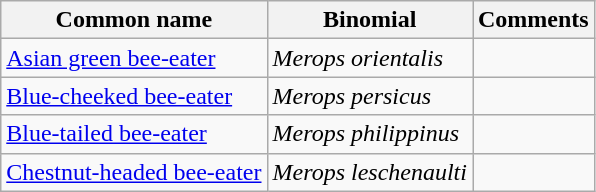<table class="wikitable">
<tr>
<th>Common name</th>
<th>Binomial</th>
<th>Comments</th>
</tr>
<tr>
<td><a href='#'>Asian green bee-eater</a></td>
<td><em>Merops orientalis</em></td>
<td></td>
</tr>
<tr>
<td><a href='#'>Blue-cheeked bee-eater</a></td>
<td><em>Merops persicus</em></td>
<td></td>
</tr>
<tr>
<td><a href='#'>Blue-tailed bee-eater</a></td>
<td><em>Merops philippinus</em></td>
<td></td>
</tr>
<tr>
<td><a href='#'>Chestnut-headed bee-eater</a></td>
<td><em>Merops leschenaulti</em></td>
<td></td>
</tr>
</table>
